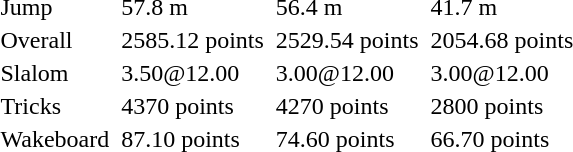<table>
<tr>
<td>Jump</td>
<td></td>
<td>57.8 m</td>
<td></td>
<td>56.4 m</td>
<td></td>
<td>41.7 m</td>
</tr>
<tr>
<td>Overall</td>
<td></td>
<td>2585.12 points</td>
<td></td>
<td>2529.54 points</td>
<td></td>
<td>2054.68 points</td>
</tr>
<tr>
<td>Slalom</td>
<td></td>
<td>3.50@12.00</td>
<td></td>
<td>3.00@12.00</td>
<td></td>
<td>3.00@12.00</td>
</tr>
<tr>
<td>Tricks</td>
<td></td>
<td>4370 points</td>
<td></td>
<td>4270 points</td>
<td></td>
<td>2800 points</td>
</tr>
<tr>
<td>Wakeboard</td>
<td></td>
<td>87.10 points</td>
<td></td>
<td>74.60 points</td>
<td></td>
<td>66.70 points</td>
</tr>
</table>
